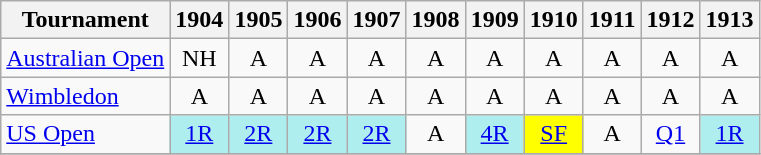<table class=wikitable style=text-align:center>
<tr>
<th>Tournament</th>
<th>1904</th>
<th>1905</th>
<th>1906</th>
<th>1907</th>
<th>1908</th>
<th>1909</th>
<th>1910</th>
<th>1911</th>
<th>1912</th>
<th>1913</th>
</tr>
<tr>
<td align=left><a href='#'>Australian Open</a></td>
<td>NH</td>
<td>A</td>
<td>A</td>
<td>A</td>
<td>A</td>
<td>A</td>
<td>A</td>
<td>A</td>
<td>A</td>
<td>A</td>
</tr>
<tr>
<td align=left><a href='#'>Wimbledon</a></td>
<td>A</td>
<td>A</td>
<td>A</td>
<td>A</td>
<td>A</td>
<td>A</td>
<td>A</td>
<td>A</td>
<td>A</td>
<td>A</td>
</tr>
<tr>
<td align=left><a href='#'>US Open</a></td>
<td bgcolor=afeeee><a href='#'>1R</a></td>
<td bgcolor=afeeee><a href='#'>2R</a></td>
<td bgcolor=afeeee><a href='#'>2R</a></td>
<td bgcolor=afeeee><a href='#'>2R</a></td>
<td>A</td>
<td bgcolor=afeeee><a href='#'>4R</a></td>
<td bgcolor=yellow><a href='#'>SF</a></td>
<td>A</td>
<td><a href='#'>Q1</a></td>
<td bgcolor=afeeee><a href='#'>1R</a></td>
</tr>
<tr>
</tr>
</table>
